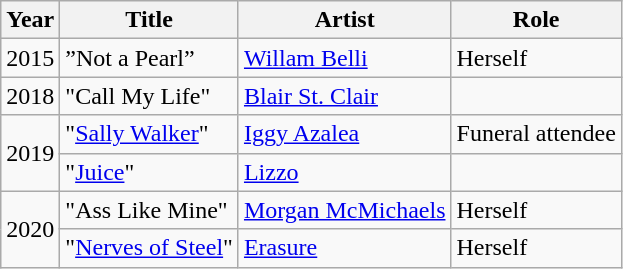<table class="wikitable plainrowheaders sortable">
<tr>
<th scope="col">Year</th>
<th scope="col">Title</th>
<th scope="col">Artist</th>
<th scope="col">Role</th>
</tr>
<tr>
<td>2015</td>
<td>”Not a Pearl”</td>
<td><a href='#'>Willam Belli</a></td>
<td>Herself</td>
</tr>
<tr>
<td>2018</td>
<td>"Call My Life"</td>
<td><a href='#'>Blair St. Clair</a></td>
<td></td>
</tr>
<tr>
<td rowspan="2">2019</td>
<td>"<a href='#'>Sally Walker</a>"</td>
<td><a href='#'>Iggy Azalea</a></td>
<td>Funeral attendee</td>
</tr>
<tr>
<td>"<a href='#'>Juice</a>"</td>
<td><a href='#'>Lizzo</a></td>
<td></td>
</tr>
<tr>
<td rowspan="2">2020</td>
<td>"Ass Like Mine"</td>
<td><a href='#'>Morgan McMichaels</a></td>
<td>Herself</td>
</tr>
<tr>
<td>"<a href='#'>Nerves of Steel</a>"</td>
<td><a href='#'>Erasure</a></td>
<td>Herself</td>
</tr>
</table>
